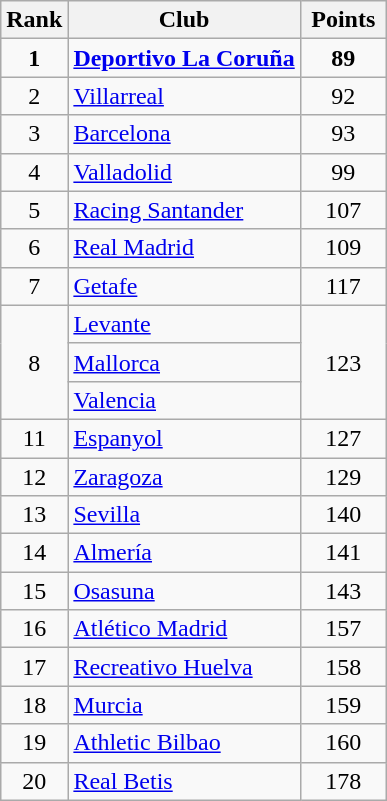<table class="wikitable">
<tr>
<th>Rank</th>
<th>Club</th>
<th width=50px>Points</th>
</tr>
<tr align="center">
<td><strong>1</strong></td>
<td align="left"><strong><a href='#'>Deportivo La Coruña</a></strong></td>
<td><strong>89</strong></td>
</tr>
<tr align="center">
<td>2</td>
<td align="left"><a href='#'>Villarreal</a></td>
<td>92</td>
</tr>
<tr align="center">
<td>3</td>
<td align="left"><a href='#'>Barcelona</a></td>
<td>93</td>
</tr>
<tr align="center">
<td>4</td>
<td align="left"><a href='#'>Valladolid</a></td>
<td>99</td>
</tr>
<tr align="center">
<td>5</td>
<td align="left"><a href='#'>Racing Santander</a></td>
<td>107</td>
</tr>
<tr align="center">
<td>6</td>
<td align="left"><a href='#'>Real Madrid</a></td>
<td>109</td>
</tr>
<tr align="center">
<td>7</td>
<td align="left"><a href='#'>Getafe</a></td>
<td>117</td>
</tr>
<tr align="center">
<td rowspan=3>8</td>
<td align="left"><a href='#'>Levante</a></td>
<td rowspan=3>123</td>
</tr>
<tr align="center">
<td align="left"><a href='#'>Mallorca</a></td>
</tr>
<tr align="center">
<td align="left"><a href='#'>Valencia</a></td>
</tr>
<tr align="center">
<td>11</td>
<td align="left"><a href='#'>Espanyol</a></td>
<td>127</td>
</tr>
<tr align="center">
<td>12</td>
<td align="left"><a href='#'>Zaragoza</a></td>
<td>129</td>
</tr>
<tr align="center">
<td>13</td>
<td align="left"><a href='#'>Sevilla</a></td>
<td>140</td>
</tr>
<tr align="center">
<td>14</td>
<td align="left"><a href='#'>Almería</a></td>
<td>141</td>
</tr>
<tr align="center">
<td>15</td>
<td align="left"><a href='#'>Osasuna</a></td>
<td>143</td>
</tr>
<tr align="center">
<td>16</td>
<td align="left"><a href='#'>Atlético Madrid</a></td>
<td>157</td>
</tr>
<tr align="center">
<td>17</td>
<td align="left"><a href='#'>Recreativo Huelva</a></td>
<td>158</td>
</tr>
<tr align="center">
<td>18</td>
<td align="left"><a href='#'>Murcia</a></td>
<td>159</td>
</tr>
<tr align="center">
<td>19</td>
<td align="left"><a href='#'>Athletic Bilbao</a></td>
<td>160</td>
</tr>
<tr align="center">
<td>20</td>
<td align="left"><a href='#'>Real Betis</a></td>
<td>178</td>
</tr>
</table>
